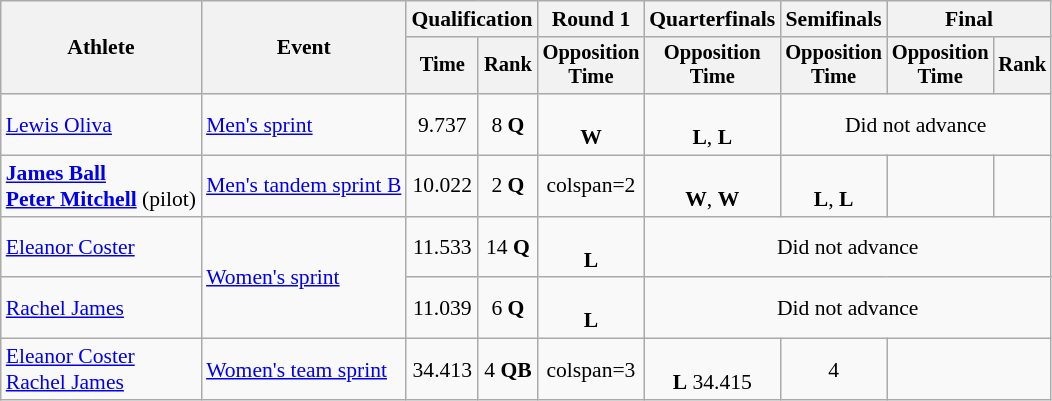<table class="wikitable" style="font-size:90%;">
<tr>
<th rowspan=2>Athlete</th>
<th rowspan=2>Event</th>
<th colspan=2>Qualification</th>
<th>Round 1</th>
<th>Quarterfinals</th>
<th>Semifinals</th>
<th colspan=2>Final</th>
</tr>
<tr style="font-size:95%">
<th>Time</th>
<th>Rank</th>
<th>Opposition<br>Time</th>
<th>Opposition<br>Time</th>
<th>Opposition<br>Time</th>
<th>Opposition<br>Time</th>
<th>Rank</th>
</tr>
<tr align=center>
<td align=left><a href='#'>Lewis Oliva</a></td>
<td align=left><a href='#'>Men's sprint</a></td>
<td>9.737</td>
<td>8 <strong>Q</strong></td>
<td><br><strong>W</strong></td>
<td><br><strong>L</strong>, <strong>L</strong></td>
<td colspan=3>Did not advance</td>
</tr>
<tr align=center>
<td align=left><strong><a href='#'>James Ball</a></strong><br><strong><a href='#'>Peter Mitchell</a></strong> (pilot)</td>
<td align=left><a href='#'>Men's tandem sprint B</a></td>
<td>10.022</td>
<td>2 <strong>Q</strong></td>
<td>colspan=2 </td>
<td><br><strong>W</strong>, <strong>W</strong></td>
<td><br><strong>L</strong>, <strong>L</strong></td>
<td></td>
</tr>
<tr align=center>
<td align=left><a href='#'>Eleanor Coster</a></td>
<td align=left rowspan=2><a href='#'>Women's sprint</a></td>
<td>11.533</td>
<td>14 <strong>Q</strong></td>
<td><br><strong>L</strong></td>
<td colspan=4>Did not advance</td>
</tr>
<tr align=center>
<td align=left><a href='#'>Rachel James</a></td>
<td>11.039</td>
<td>6 <strong>Q</strong></td>
<td><br><strong>L</strong></td>
<td colspan=4>Did not advance</td>
</tr>
<tr align=center>
<td align=left><a href='#'>Eleanor Coster</a><br><a href='#'>Rachel James</a></td>
<td align=left><a href='#'>Women's team sprint</a></td>
<td>34.413</td>
<td>4 <strong>QB</strong></td>
<td>colspan=3 </td>
<td><br><strong>L</strong> 34.415</td>
<td>4</td>
</tr>
</table>
